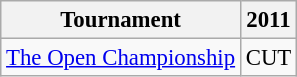<table class="wikitable" style="font-size:95%;text-align:center;">
<tr>
<th>Tournament</th>
<th>2011</th>
</tr>
<tr>
<td align=left><a href='#'>The Open Championship</a></td>
<td>CUT</td>
</tr>
</table>
